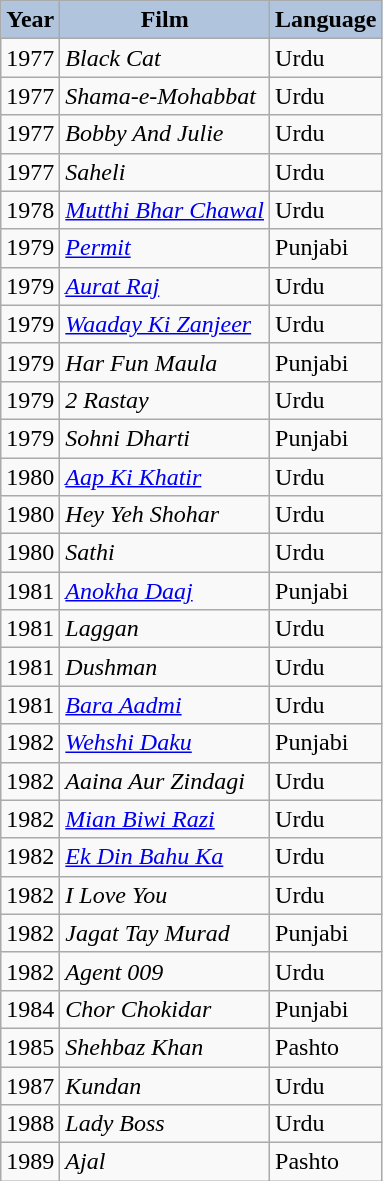<table class="wikitable sortable plainrowheaders">
<tr>
<th style="background:#B0C4DE;">Year</th>
<th style="background:#B0C4DE;">Film</th>
<th style="background:#B0C4DE;">Language</th>
</tr>
<tr>
<td>1977</td>
<td><em>Black Cat</em></td>
<td>Urdu</td>
</tr>
<tr>
<td>1977</td>
<td><em>Shama-e-Mohabbat</em></td>
<td>Urdu</td>
</tr>
<tr>
<td>1977</td>
<td><em>Bobby And Julie</em></td>
<td>Urdu</td>
</tr>
<tr>
<td>1977</td>
<td><em>Saheli</em></td>
<td>Urdu</td>
</tr>
<tr>
<td>1978</td>
<td><em><a href='#'>Mutthi Bhar Chawal</a></em></td>
<td>Urdu</td>
</tr>
<tr>
<td>1979</td>
<td><em><a href='#'>Permit</a></em></td>
<td>Punjabi</td>
</tr>
<tr>
<td>1979</td>
<td><em><a href='#'>Aurat Raj</a></em></td>
<td>Urdu</td>
</tr>
<tr>
<td>1979</td>
<td><em><a href='#'>Waaday Ki Zanjeer</a></em></td>
<td>Urdu</td>
</tr>
<tr>
<td>1979</td>
<td><em>Har Fun Maula</em></td>
<td>Punjabi</td>
</tr>
<tr>
<td>1979</td>
<td><em>2 Rastay</em></td>
<td>Urdu</td>
</tr>
<tr>
<td>1979</td>
<td><em>Sohni Dharti</em></td>
<td>Punjabi</td>
</tr>
<tr>
<td>1980</td>
<td><em><a href='#'>Aap Ki Khatir</a></em></td>
<td>Urdu</td>
</tr>
<tr>
<td>1980</td>
<td><em>Hey Yeh Shohar</em></td>
<td>Urdu</td>
</tr>
<tr>
<td>1980</td>
<td><em>Sathi</em></td>
<td>Urdu</td>
</tr>
<tr>
<td>1981</td>
<td><em><a href='#'>Anokha Daaj</a></em></td>
<td>Punjabi</td>
</tr>
<tr>
<td>1981</td>
<td><em>Laggan</em></td>
<td>Urdu</td>
</tr>
<tr>
<td>1981</td>
<td><em>Dushman</em></td>
<td>Urdu</td>
</tr>
<tr>
<td>1981</td>
<td><em><a href='#'>Bara Aadmi</a></em></td>
<td>Urdu</td>
</tr>
<tr>
<td>1982</td>
<td><em><a href='#'>Wehshi Daku</a></em></td>
<td>Punjabi</td>
</tr>
<tr>
<td>1982</td>
<td><em>Aaina Aur Zindagi</em></td>
<td>Urdu</td>
</tr>
<tr>
<td>1982</td>
<td><em><a href='#'>Mian Biwi Razi</a></em></td>
<td>Urdu</td>
</tr>
<tr>
<td>1982</td>
<td><em><a href='#'>Ek Din Bahu Ka</a></em></td>
<td>Urdu</td>
</tr>
<tr>
<td>1982</td>
<td><em>I Love You</em></td>
<td>Urdu</td>
</tr>
<tr>
<td>1982</td>
<td><em>Jagat Tay Murad</em></td>
<td>Punjabi</td>
</tr>
<tr>
<td>1982</td>
<td><em>Agent 009</em></td>
<td>Urdu</td>
</tr>
<tr>
<td>1984</td>
<td><em>Chor Chokidar</em></td>
<td>Punjabi</td>
</tr>
<tr>
<td>1985</td>
<td><em>Shehbaz Khan</em></td>
<td>Pashto</td>
</tr>
<tr>
<td>1987</td>
<td><em>Kundan</em></td>
<td>Urdu</td>
</tr>
<tr>
<td>1988</td>
<td><em>Lady Boss</em></td>
<td>Urdu</td>
</tr>
<tr>
<td>1989</td>
<td><em>Ajal</em></td>
<td>Pashto</td>
</tr>
</table>
